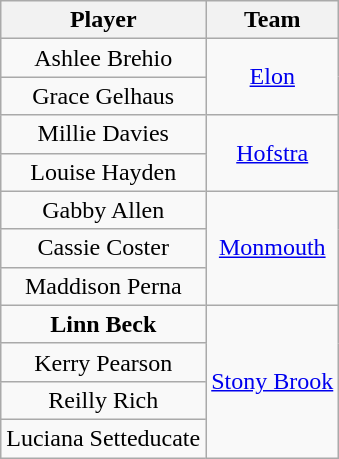<table class="wikitable" style="text-align: center;">
<tr>
<th>Player</th>
<th>Team</th>
</tr>
<tr>
<td>Ashlee Brehio</td>
<td rowspan=2><a href='#'>Elon</a></td>
</tr>
<tr>
<td>Grace Gelhaus</td>
</tr>
<tr>
<td>Millie Davies</td>
<td rowspan=2><a href='#'>Hofstra</a></td>
</tr>
<tr>
<td>Louise Hayden</td>
</tr>
<tr>
<td>Gabby Allen</td>
<td rowspan=3><a href='#'>Monmouth</a></td>
</tr>
<tr>
<td>Cassie Coster</td>
</tr>
<tr>
<td>Maddison Perna</td>
</tr>
<tr>
<td><strong>Linn Beck</strong></td>
<td rowspan=4><a href='#'>Stony Brook</a></td>
</tr>
<tr>
<td>Kerry Pearson</td>
</tr>
<tr>
<td>Reilly Rich</td>
</tr>
<tr>
<td>Luciana Setteducate</td>
</tr>
</table>
